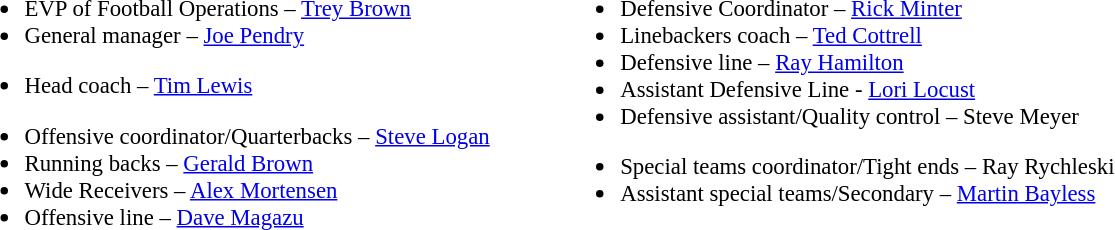<table class="toccolours" style="text-align: left;">
<tr>
<td colspan=7 style="text-align:right;"></td>
</tr>
<tr>
<td style="vertical-align:top;"></td>
<td style="font-size: 95%;vertical-align:top;"><br><ul><li>EVP of Football Operations – <a href='#'>Trey Brown</a></li><li>General manager – <a href='#'>Joe Pendry</a></li></ul><ul><li>Head coach – <a href='#'>Tim Lewis</a></li></ul><ul><li>Offensive coordinator/Quarterbacks – <a href='#'>Steve Logan</a></li><li>Running backs – <a href='#'>Gerald Brown</a></li><li>Wide Receivers – <a href='#'>Alex Mortensen</a></li><li>Offensive line – <a href='#'>Dave Magazu</a></li></ul></td>
<td width="35"> </td>
<td style="vertical-align:top;"></td>
<td style="font-size: 95%;vertical-align:top;"><br><ul><li>Defensive Coordinator – <a href='#'>Rick Minter</a></li><li>Linebackers coach – <a href='#'>Ted Cottrell</a></li><li>Defensive line – <a href='#'>Ray Hamilton</a></li><li>Assistant Defensive Line - <a href='#'>Lori Locust</a></li><li>Defensive assistant/Quality control – Steve Meyer</li></ul><ul><li>Special teams coordinator/Tight ends – Ray Rychleski</li><li>Assistant special teams/Secondary – <a href='#'>Martin Bayless</a></li></ul></td>
</tr>
</table>
